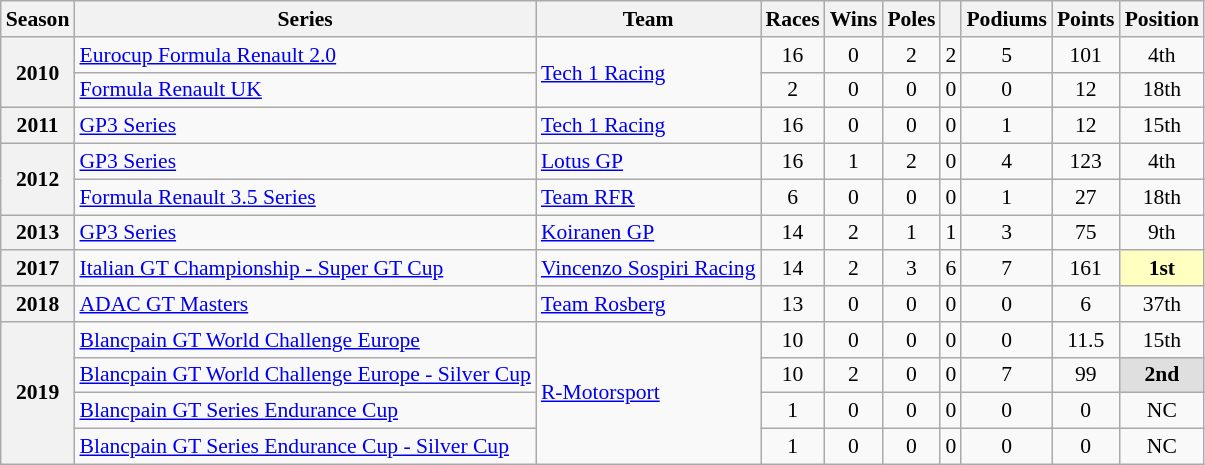<table class="wikitable" style="font-size: 90%; text-align:center">
<tr>
<th>Season</th>
<th>Series</th>
<th>Team</th>
<th>Races</th>
<th>Wins</th>
<th>Poles</th>
<th></th>
<th>Podiums</th>
<th>Points</th>
<th>Position</th>
</tr>
<tr>
<th rowspan=2>2010</th>
<td align=left><a href='#'>Eurocup Formula Renault 2.0</a></td>
<td align=left rowspan=2><a href='#'>Tech 1 Racing</a></td>
<td>16</td>
<td>0</td>
<td>2</td>
<td>2</td>
<td>5</td>
<td>101</td>
<td>4th</td>
</tr>
<tr>
<td align=left><a href='#'>Formula Renault UK</a></td>
<td>2</td>
<td>0</td>
<td>0</td>
<td>0</td>
<td>0</td>
<td>12</td>
<td>18th</td>
</tr>
<tr>
<th>2011</th>
<td align=left><a href='#'>GP3 Series</a></td>
<td align=left><a href='#'>Tech 1 Racing</a></td>
<td>16</td>
<td>0</td>
<td>0</td>
<td>0</td>
<td>1</td>
<td>12</td>
<td>15th</td>
</tr>
<tr>
<th rowspan=2>2012</th>
<td align=left><a href='#'>GP3 Series</a></td>
<td align=left><a href='#'>Lotus GP</a></td>
<td>16</td>
<td>1</td>
<td>2</td>
<td>0</td>
<td>4</td>
<td>123</td>
<td>4th</td>
</tr>
<tr>
<td align=left><a href='#'>Formula Renault 3.5 Series</a></td>
<td align=left><a href='#'>Team RFR</a></td>
<td>6</td>
<td>0</td>
<td>0</td>
<td>0</td>
<td>1</td>
<td>27</td>
<td>18th</td>
</tr>
<tr>
<th>2013</th>
<td align=left><a href='#'>GP3 Series</a></td>
<td align=left><a href='#'>Koiranen GP</a></td>
<td>14</td>
<td>2</td>
<td>1</td>
<td>1</td>
<td>3</td>
<td>75</td>
<td>9th</td>
</tr>
<tr>
<th>2017</th>
<td align=left><a href='#'>Italian GT Championship - Super GT Cup</a></td>
<td align=left nowrap><a href='#'>Vincenzo Sospiri Racing</a></td>
<td>14</td>
<td>2</td>
<td>3</td>
<td>6</td>
<td>7</td>
<td>161</td>
<td style="background:#FFFFBF;"><strong>1st</strong></td>
</tr>
<tr>
<th>2018</th>
<td align=left><a href='#'>ADAC GT Masters</a></td>
<td align=left><a href='#'>Team Rosberg</a></td>
<td>13</td>
<td>0</td>
<td>0</td>
<td>0</td>
<td>0</td>
<td>6</td>
<td>37th</td>
</tr>
<tr>
<th rowspan=4>2019</th>
<td align=left><a href='#'>Blancpain GT World Challenge Europe</a></td>
<td align=left rowspan=4><a href='#'>R-Motorsport</a></td>
<td>10</td>
<td>0</td>
<td>0</td>
<td>0</td>
<td>0</td>
<td>11.5</td>
<td>15th</td>
</tr>
<tr>
<td align=left nowrap><a href='#'>Blancpain GT World Challenge Europe - Silver Cup</a></td>
<td>10</td>
<td>2</td>
<td>0</td>
<td>0</td>
<td>7</td>
<td>99</td>
<td style="background:#DFDFDF;"><strong>2nd</strong></td>
</tr>
<tr>
<td align=left><a href='#'>Blancpain GT Series Endurance Cup</a></td>
<td>1</td>
<td>0</td>
<td>0</td>
<td>0</td>
<td>0</td>
<td>0</td>
<td>NC</td>
</tr>
<tr>
<td align=left><a href='#'>Blancpain GT Series Endurance Cup - Silver Cup</a></td>
<td>1</td>
<td>0</td>
<td>0</td>
<td>0</td>
<td>0</td>
<td>0</td>
<td>NC</td>
</tr>
</table>
